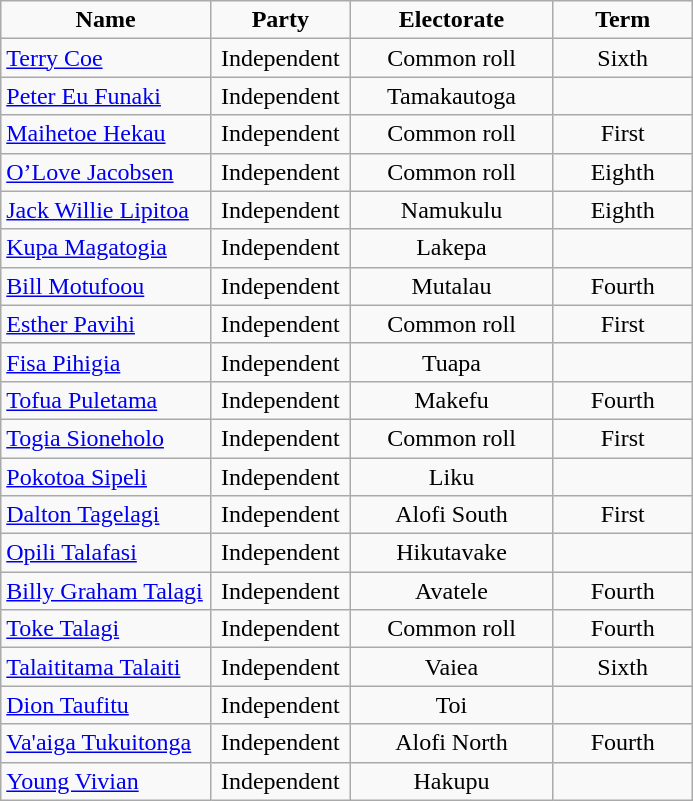<table class="sortable wikitable">
<tr>
<td style="width:30%; text-align:center;"><strong>Name</strong></td>
<td style="width:20%; text-align:center;"><strong>Party</strong></td>
<td style="width:29%; text-align:center;"><strong>Electorate</strong></td>
<td style="width:20%; text-align:center;"><strong>Term</strong></td>
</tr>
<tr>
<td><a href='#'>Terry Coe</a></td>
<td align=center>Independent</td>
<td align=center>Common roll</td>
<td align=center>Sixth</td>
</tr>
<tr>
<td><a href='#'>Peter Eu Funaki</a></td>
<td align=center>Independent</td>
<td align=center>Tamakautoga</td>
<td align=center></td>
</tr>
<tr>
<td><a href='#'>Maihetoe Hekau</a></td>
<td align=center>Independent</td>
<td align=center>Common roll</td>
<td align=center>First</td>
</tr>
<tr>
<td><a href='#'>O’Love Jacobsen</a></td>
<td align=center>Independent</td>
<td align=center>Common roll</td>
<td align=center>Eighth</td>
</tr>
<tr>
<td><a href='#'>Jack Willie Lipitoa</a></td>
<td align=center>Independent</td>
<td align=center>Namukulu</td>
<td align=center>Eighth</td>
</tr>
<tr>
<td><a href='#'>Kupa Magatogia</a></td>
<td align=center>Independent</td>
<td align=center>Lakepa</td>
<td align=center></td>
</tr>
<tr>
<td><a href='#'>Bill Motufoou</a></td>
<td align=center>Independent</td>
<td align=center>Mutalau</td>
<td align=center>Fourth</td>
</tr>
<tr>
<td><a href='#'>Esther Pavihi</a></td>
<td align=center>Independent</td>
<td align=center>Common roll</td>
<td align=center>First</td>
</tr>
<tr>
<td><a href='#'>Fisa Pihigia</a></td>
<td align=center>Independent</td>
<td align=center>Tuapa</td>
<td align=center></td>
</tr>
<tr>
<td><a href='#'>Tofua Puletama</a></td>
<td align=center>Independent</td>
<td align=center>Makefu</td>
<td align=center>Fourth</td>
</tr>
<tr>
<td><a href='#'>Togia Sioneholo</a></td>
<td align=center>Independent</td>
<td align=center>Common roll</td>
<td align=center>First</td>
</tr>
<tr>
<td><a href='#'>Pokotoa Sipeli</a></td>
<td align=center>Independent</td>
<td align=center>Liku</td>
<td align=center></td>
</tr>
<tr>
<td><a href='#'>Dalton Tagelagi</a></td>
<td align=center>Independent</td>
<td align=center>Alofi South</td>
<td align=center>First</td>
</tr>
<tr>
<td><a href='#'>Opili Talafasi</a></td>
<td align=center>Independent</td>
<td align=center>Hikutavake</td>
<td align=center></td>
</tr>
<tr>
<td><a href='#'>Billy Graham Talagi</a></td>
<td align=center>Independent</td>
<td align=center>Avatele</td>
<td align=center>Fourth</td>
</tr>
<tr>
<td><a href='#'>Toke Talagi</a></td>
<td align=center>Independent</td>
<td align=center>Common roll</td>
<td align=center>Fourth</td>
</tr>
<tr>
<td><a href='#'>Talaititama Talaiti</a></td>
<td align=center>Independent</td>
<td align=center>Vaiea</td>
<td align=center>Sixth</td>
</tr>
<tr>
<td><a href='#'>Dion Taufitu</a></td>
<td align=center>Independent</td>
<td align=center>Toi</td>
<td align=center></td>
</tr>
<tr>
<td><a href='#'>Va'aiga Tukuitonga</a></td>
<td align=center>Independent</td>
<td align=center>Alofi North</td>
<td align=center>Fourth</td>
</tr>
<tr>
<td><a href='#'>Young Vivian</a></td>
<td align=center>Independent</td>
<td align=center>Hakupu</td>
<td align=center></td>
</tr>
</table>
